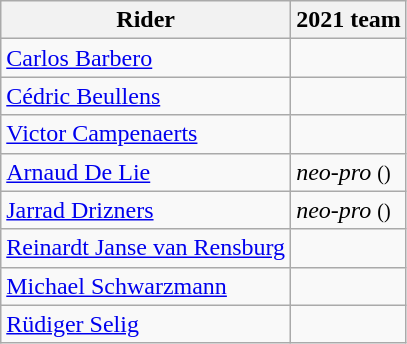<table class="wikitable">
<tr>
<th>Rider</th>
<th>2021 team</th>
</tr>
<tr>
<td><a href='#'>Carlos Barbero</a></td>
<td></td>
</tr>
<tr>
<td><a href='#'>Cédric Beullens</a></td>
<td></td>
</tr>
<tr>
<td><a href='#'>Victor Campenaerts</a></td>
<td></td>
</tr>
<tr>
<td><a href='#'>Arnaud De Lie</a></td>
<td><em>neo-pro</em> <small>()</small></td>
</tr>
<tr>
<td><a href='#'>Jarrad Drizners</a></td>
<td><em>neo-pro</em> <small>()</small></td>
</tr>
<tr>
<td><a href='#'>Reinardt Janse van Rensburg</a></td>
<td></td>
</tr>
<tr>
<td><a href='#'>Michael Schwarzmann</a></td>
<td></td>
</tr>
<tr>
<td><a href='#'>Rüdiger Selig</a></td>
<td></td>
</tr>
</table>
